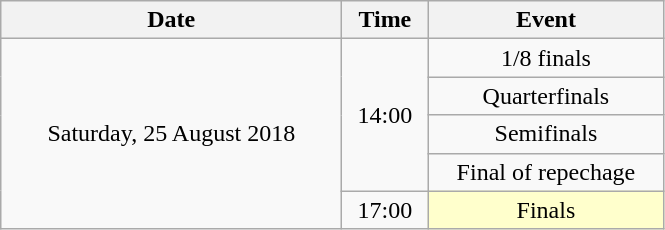<table class = "wikitable" style="text-align:center;">
<tr>
<th width=220>Date</th>
<th width=50>Time</th>
<th width=150>Event</th>
</tr>
<tr>
<td rowspan=5>Saturday, 25 August 2018</td>
<td rowspan=4>14:00</td>
<td>1/8 finals</td>
</tr>
<tr>
<td>Quarterfinals</td>
</tr>
<tr>
<td>Semifinals</td>
</tr>
<tr>
<td>Final of repechage</td>
</tr>
<tr>
<td>17:00</td>
<td bgcolor=ffffcc>Finals</td>
</tr>
</table>
